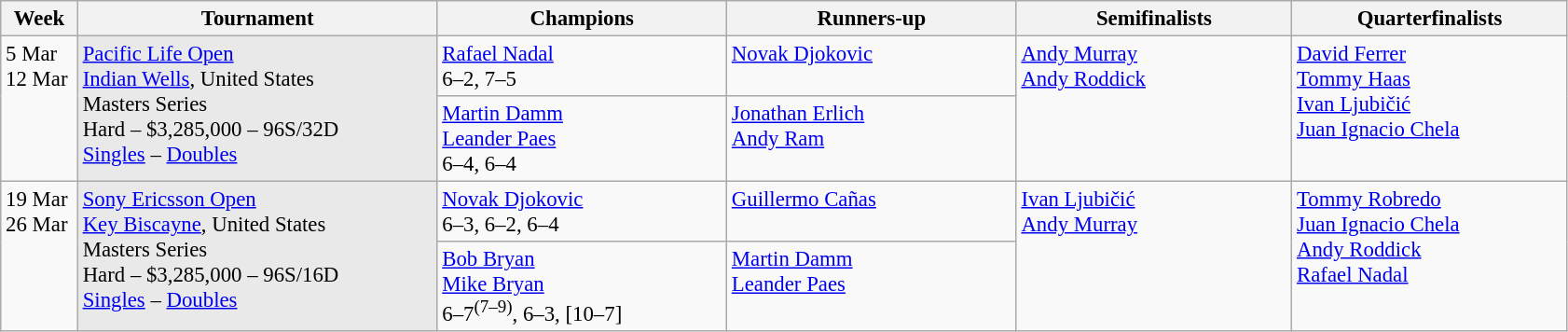<table class=wikitable style=font-size:95%>
<tr>
<th style="width:48px;">Week</th>
<th style="width:250px;">Tournament</th>
<th style="width:200px;">Champions</th>
<th style="width:200px;">Runners-up</th>
<th style="width:190px;">Semifinalists</th>
<th style="width:190px;">Quarterfinalists</th>
</tr>
<tr valign=top>
<td rowspan=2>5 Mar<br>12 Mar</td>
<td bgcolor=#E9E9E9 rowspan=2><a href='#'>Pacific Life Open</a><br> <a href='#'>Indian Wells</a>, United States<br>Masters Series<br>Hard – $3,285,000 – 96S/32D<br><a href='#'>Singles</a> – <a href='#'>Doubles</a></td>
<td> <a href='#'>Rafael Nadal</a><br>6–2, 7–5</td>
<td> <a href='#'>Novak Djokovic</a></td>
<td rowspan=2> <a href='#'>Andy Murray</a><br> <a href='#'>Andy Roddick</a></td>
<td rowspan=2> <a href='#'>David Ferrer</a><br> <a href='#'>Tommy Haas</a><br> <a href='#'>Ivan Ljubičić</a><br> <a href='#'>Juan Ignacio Chela</a></td>
</tr>
<tr valign=top>
<td> <a href='#'>Martin Damm</a><br> <a href='#'>Leander Paes</a><br>6–4, 6–4</td>
<td> <a href='#'>Jonathan Erlich</a><br> <a href='#'>Andy Ram</a></td>
</tr>
<tr valign=top>
<td rowspan=2>19 Mar<br>26 Mar</td>
<td bgcolor=#E9E9E9 rowspan=2><a href='#'>Sony Ericsson Open</a><br> <a href='#'>Key Biscayne</a>, United States<br>Masters Series<br>Hard – $3,285,000 – 96S/16D<br><a href='#'>Singles</a> – <a href='#'>Doubles</a></td>
<td> <a href='#'>Novak Djokovic</a><br>6–3, 6–2, 6–4</td>
<td> <a href='#'>Guillermo Cañas</a></td>
<td rowspan=2> <a href='#'>Ivan Ljubičić</a><br> <a href='#'>Andy Murray</a></td>
<td rowspan=2> <a href='#'>Tommy Robredo</a><br> <a href='#'>Juan Ignacio Chela</a><br> <a href='#'>Andy Roddick</a><br> <a href='#'>Rafael Nadal</a></td>
</tr>
<tr valign=top>
<td> <a href='#'>Bob Bryan</a><br> <a href='#'>Mike Bryan</a><br>6–7<sup>(7–9)</sup>, 6–3, [10–7]</td>
<td> <a href='#'>Martin Damm</a><br> <a href='#'>Leander Paes</a></td>
</tr>
</table>
